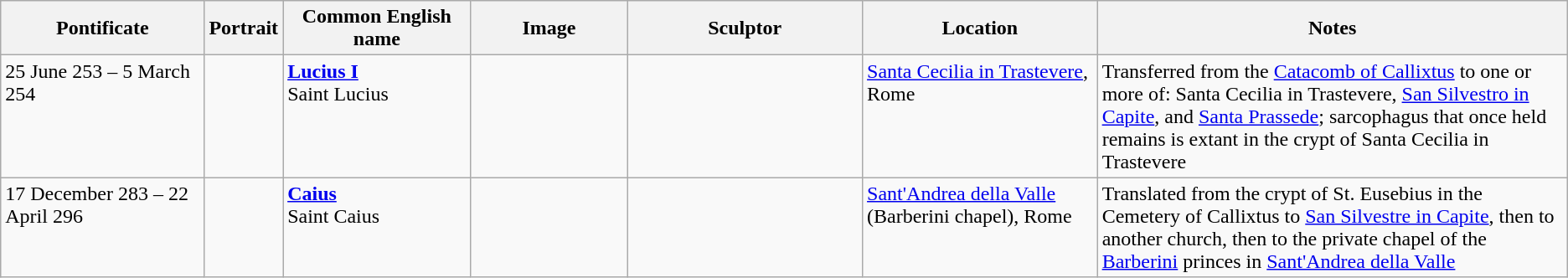<table class=wikitable>
<tr>
<th style="width:13%;">Pontificate</th>
<th style="width:5%;">Portrait</th>
<th style="width:12%;">Common English name</th>
<th>Image</th>
<th style="width:15%;">Sculptor</th>
<th style="width:15%;">Location</th>
<th style="width:30%;">Notes</th>
</tr>
<tr valign="top">
<td>25 June 253 – 5 March 254</td>
<td></td>
<td><strong><a href='#'>Lucius I</a></strong><br>Saint Lucius</td>
<td></td>
<td></td>
<td><a href='#'>Santa Cecilia in Trastevere</a>, Rome</td>
<td>Transferred from the <a href='#'>Catacomb of Callixtus</a> to one or more of: Santa Cecilia in Trastevere, <a href='#'>San Silvestro in Capite</a>, and <a href='#'>Santa Prassede</a>; sarcophagus that once held remains is extant in the crypt of Santa Cecilia in Trastevere</td>
</tr>
<tr valign="top">
<td>17 December 283 – 22 April 296</td>
<td></td>
<td><strong><a href='#'>Caius</a></strong><br>Saint Caius</td>
<td></td>
<td></td>
<td><a href='#'>Sant'Andrea della Valle</a> (Barberini chapel), Rome</td>
<td>Translated from the crypt of St. Eusebius in the Cemetery of Callixtus to <a href='#'>San Silvestre in Capite</a>, then to another church, then to the private chapel of the <a href='#'>Barberini</a> princes in <a href='#'>Sant'Andrea della Valle</a></td>
</tr>
</table>
